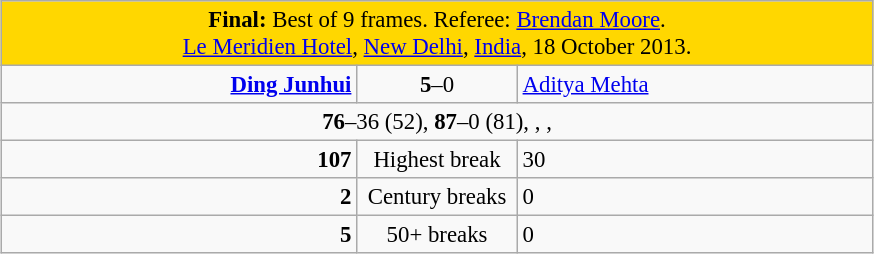<table class="wikitable" style="font-size: 95%; margin: 1em auto 1em auto;">
<tr>
<td colspan="3" align="center" bgcolor="#ffd700"><strong>Final:</strong> Best of 9 frames. Referee: <a href='#'>Brendan Moore</a>.<br><a href='#'>Le Meridien Hotel</a>, <a href='#'>New Delhi</a>, <a href='#'>India</a>, 18 October 2013.</td>
</tr>
<tr>
<td width="230" align="right"><strong><a href='#'>Ding Junhui</a></strong><br></td>
<td width="100" align="center"><strong>5</strong>–0</td>
<td width="230"><a href='#'>Aditya Mehta</a><br></td>
</tr>
<tr>
<td colspan="3" align="center" style="font-size: 100%"><strong>76</strong>–36 (52), <strong>87</strong>–0 (81), , , </td>
</tr>
<tr>
<td align="right"><strong>107</strong></td>
<td align="center">Highest break</td>
<td>30</td>
</tr>
<tr>
<td align="right"><strong>2</strong></td>
<td align="center">Century breaks</td>
<td>0</td>
</tr>
<tr>
<td align="right"><strong>5</strong></td>
<td align="center">50+ breaks</td>
<td>0</td>
</tr>
</table>
